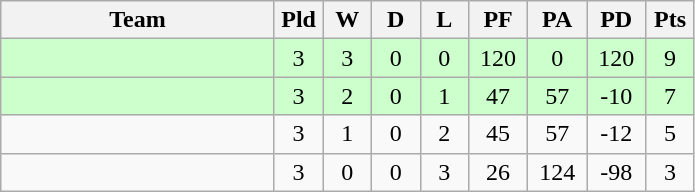<table class="wikitable" style="text-align:center;">
<tr>
<th width=175>Team</th>
<th width=25 abbr="Played">Pld</th>
<th width=25 abbr="Won">W</th>
<th width=25 abbr="Drawn">D</th>
<th width=25 abbr="Lost">L</th>
<th width=32 abbr="Points for">PF</th>
<th width=32 abbr="Points against">PA</th>
<th width=32 abbr="Points difference">PD</th>
<th width=25 abbr="Points">Pts</th>
</tr>
<tr bgcolor="#ccffcc">
<td align=left></td>
<td>3</td>
<td>3</td>
<td>0</td>
<td>0</td>
<td>120</td>
<td>0</td>
<td>120</td>
<td>9</td>
</tr>
<tr bgcolor="#ccffcc">
<td align=left></td>
<td>3</td>
<td>2</td>
<td>0</td>
<td>1</td>
<td>47</td>
<td>57</td>
<td>-10</td>
<td>7</td>
</tr>
<tr>
<td align=left></td>
<td>3</td>
<td>1</td>
<td>0</td>
<td>2</td>
<td>45</td>
<td>57</td>
<td>-12</td>
<td>5</td>
</tr>
<tr>
<td align=left></td>
<td>3</td>
<td>0</td>
<td>0</td>
<td>3</td>
<td>26</td>
<td>124</td>
<td>-98</td>
<td>3</td>
</tr>
</table>
